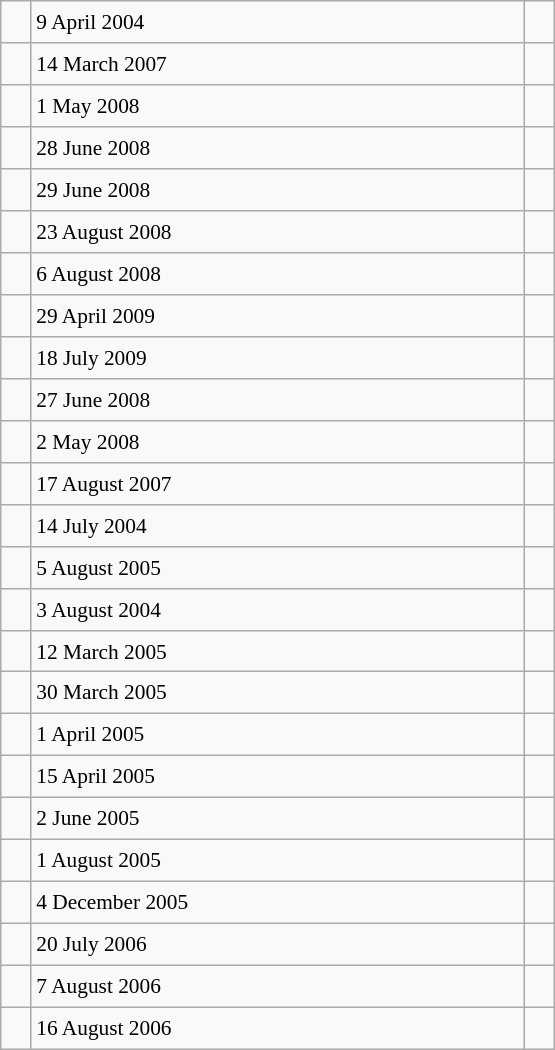<table class="wikitable" style="font-size: 89%; float: left; width: 26em; margin-right: 1em; height: 700px">
<tr>
<td></td>
<td>9 April 2004</td>
<td></td>
</tr>
<tr>
<td></td>
<td>14 March 2007</td>
<td></td>
</tr>
<tr>
<td></td>
<td>1 May 2008</td>
<td></td>
</tr>
<tr>
<td></td>
<td>28 June 2008</td>
<td></td>
</tr>
<tr>
<td></td>
<td>29 June 2008</td>
<td></td>
</tr>
<tr>
<td></td>
<td>23 August 2008</td>
<td></td>
</tr>
<tr>
<td></td>
<td>6 August 2008</td>
<td></td>
</tr>
<tr>
<td></td>
<td>29 April 2009</td>
<td></td>
</tr>
<tr>
<td></td>
<td>18 July 2009</td>
<td></td>
</tr>
<tr>
<td></td>
<td>27 June 2008</td>
<td></td>
</tr>
<tr>
<td></td>
<td>2 May 2008</td>
<td></td>
</tr>
<tr>
<td></td>
<td>17 August 2007</td>
<td></td>
</tr>
<tr>
<td></td>
<td>14 July 2004</td>
<td></td>
</tr>
<tr>
<td></td>
<td>5 August 2005</td>
<td></td>
</tr>
<tr>
<td></td>
<td>3 August 2004</td>
<td></td>
</tr>
<tr>
<td></td>
<td>12 March 2005</td>
<td></td>
</tr>
<tr>
<td></td>
<td>30 March 2005</td>
<td></td>
</tr>
<tr>
<td></td>
<td>1 April 2005</td>
<td></td>
</tr>
<tr>
<td></td>
<td>15 April 2005</td>
<td></td>
</tr>
<tr>
<td></td>
<td>2 June 2005</td>
<td></td>
</tr>
<tr>
<td></td>
<td>1 August 2005</td>
<td></td>
</tr>
<tr>
<td></td>
<td>4 December 2005</td>
<td></td>
</tr>
<tr>
<td></td>
<td>20 July 2006</td>
<td></td>
</tr>
<tr>
<td></td>
<td>7 August 2006</td>
<td></td>
</tr>
<tr>
<td></td>
<td>16 August 2006</td>
<td></td>
</tr>
</table>
